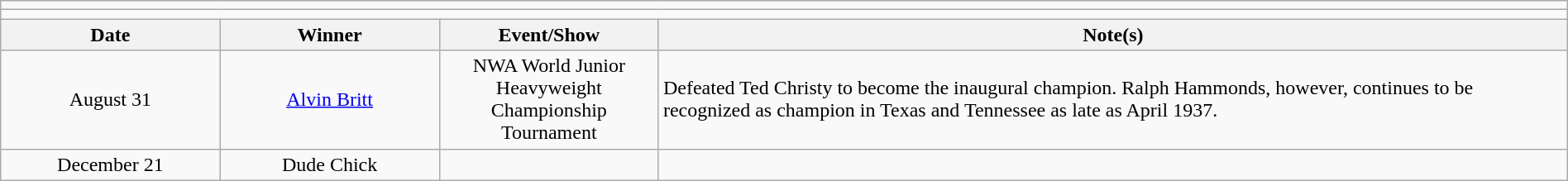<table class="wikitable" style="text-align:center; width:100%;">
<tr>
<td colspan="5"></td>
</tr>
<tr>
<td colspan="5"><strong></strong></td>
</tr>
<tr>
<th width=14%>Date</th>
<th width=14%>Winner</th>
<th width=14%>Event/Show</th>
<th width=58%>Note(s)</th>
</tr>
<tr>
<td>August 31</td>
<td><a href='#'>Alvin Britt</a></td>
<td>NWA World Junior Heavyweight Championship Tournament</td>
<td align=left>Defeated Ted Christy to become the inaugural champion. Ralph Hammonds, however, continues to be recognized as champion in Texas and Tennessee as late as April 1937.</td>
</tr>
<tr>
<td>December 21</td>
<td>Dude Chick</td>
<td></td>
<td align=left></td>
</tr>
</table>
